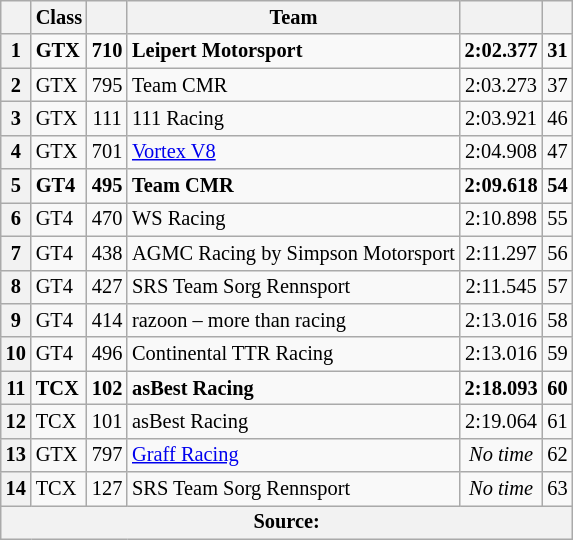<table class="wikitable sortable" style="font-size: 85%;">
<tr>
<th scope="col"></th>
<th scope="col">Class</th>
<th scope="col"></th>
<th scope="col">Team</th>
<th scope="col"></th>
<th scope="col"></th>
</tr>
<tr style="font-weight:bold">
<th>1</th>
<td>GTX</td>
<td align=center>710</td>
<td> Leipert Motorsport</td>
<td align=center>2:02.377</td>
<td align=center>31</td>
</tr>
<tr>
<th>2</th>
<td>GTX</td>
<td align=center>795</td>
<td> Team CMR</td>
<td align=center>2:03.273</td>
<td align=center>37</td>
</tr>
<tr>
<th>3</th>
<td>GTX</td>
<td align=center>111</td>
<td> 111 Racing</td>
<td align=center>2:03.921</td>
<td align=center>46</td>
</tr>
<tr>
<th>4</th>
<td>GTX</td>
<td align=center>701</td>
<td> <a href='#'>Vortex V8</a></td>
<td align=center>2:04.908</td>
<td align=center>47</td>
</tr>
<tr style="font-weight:bold">
<th>5</th>
<td>GT4</td>
<td align=center>495</td>
<td> Team CMR</td>
<td align=center>2:09.618</td>
<td align=center>54</td>
</tr>
<tr>
<th>6</th>
<td>GT4</td>
<td align=center>470</td>
<td> WS Racing</td>
<td align=center>2:10.898</td>
<td align=center>55</td>
</tr>
<tr>
<th>7</th>
<td>GT4</td>
<td align=center>438</td>
<td> AGMC Racing by Simpson Motorsport</td>
<td align=center>2:11.297</td>
<td align=center>56</td>
</tr>
<tr>
<th>8</th>
<td>GT4</td>
<td align=center>427</td>
<td> SRS Team Sorg Rennsport</td>
<td align=center>2:11.545</td>
<td align=center>57</td>
</tr>
<tr>
<th>9</th>
<td>GT4</td>
<td align=center>414</td>
<td> razoon – more than racing</td>
<td align=center>2:13.016</td>
<td align=center>58</td>
</tr>
<tr>
<th>10</th>
<td>GT4</td>
<td align=center>496</td>
<td> Continental TTR Racing</td>
<td align=center>2:13.016</td>
<td align=center>59</td>
</tr>
<tr style="font-weight:bold">
<th>11</th>
<td>TCX</td>
<td align=center>102</td>
<td> asBest Racing</td>
<td align=center>2:18.093</td>
<td align=center>60</td>
</tr>
<tr>
<th>12</th>
<td>TCX</td>
<td align=center>101</td>
<td> asBest Racing</td>
<td align=center>2:19.064</td>
<td align=center>61</td>
</tr>
<tr>
<th>13</th>
<td>GTX</td>
<td align=center>797</td>
<td> <a href='#'>Graff Racing</a></td>
<td align=center><em>No time</em></td>
<td align=center>62</td>
</tr>
<tr>
<th>14</th>
<td>TCX</td>
<td align=center>127</td>
<td> SRS Team Sorg Rennsport</td>
<td align=center><em>No time</em></td>
<td align=center>63</td>
</tr>
<tr>
<th colspan=6>Source:</th>
</tr>
</table>
